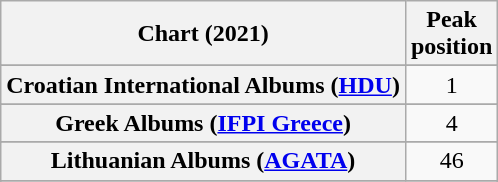<table class="wikitable sortable plainrowheaders" style="text-align:center">
<tr>
<th scope="col">Chart (2021)</th>
<th scope="col">Peak<br>position</th>
</tr>
<tr>
</tr>
<tr>
</tr>
<tr>
</tr>
<tr>
</tr>
<tr>
</tr>
<tr>
<th scope="row">Croatian International Albums (<a href='#'>HDU</a>)</th>
<td>1</td>
</tr>
<tr>
</tr>
<tr>
</tr>
<tr>
</tr>
<tr>
</tr>
<tr>
</tr>
<tr>
</tr>
<tr>
<th scope="row">Greek Albums (<a href='#'>IFPI Greece</a>)</th>
<td>4</td>
</tr>
<tr>
</tr>
<tr>
</tr>
<tr>
</tr>
<tr>
</tr>
<tr>
<th scope="row">Lithuanian Albums (<a href='#'>AGATA</a>)</th>
<td>46</td>
</tr>
<tr>
</tr>
<tr>
</tr>
<tr>
</tr>
<tr>
</tr>
<tr>
</tr>
<tr>
</tr>
<tr>
</tr>
<tr>
</tr>
<tr>
</tr>
<tr>
</tr>
<tr>
</tr>
<tr>
</tr>
</table>
